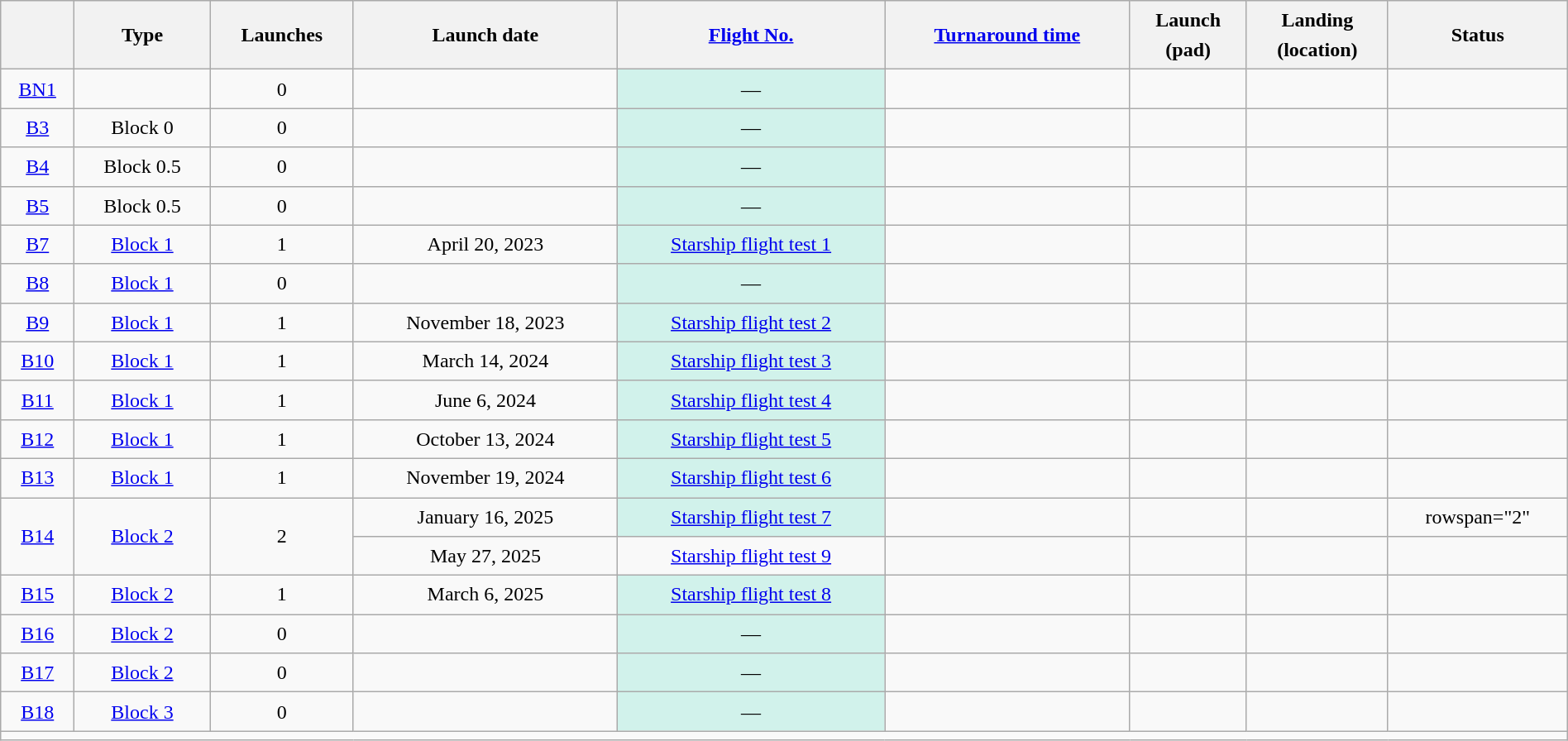<table class="wikitable sortable sticky-header" style="font-size:1.00em; line-height:1.5em; text-align:center; width: 100%;">
<tr>
<th></th>
<th>Type</th>
<th>Launches</th>
<th>Launch date</th>
<th data-sort-type="text"><a href='#'>Flight No.</a></th>
<th><a href='#'>Turnaround time</a></th>
<th>Launch<br>(pad)</th>
<th>Landing<br>(location)</th>
<th>Status</th>
</tr>
<tr>
<td><a href='#'>BN1</a></td>
<td></td>
<td>0</td>
<td></td>
<td style="background:#D1F2EB">—</td>
<td></td>
<td></td>
<td></td>
<td></td>
</tr>
<tr>
<td><a href='#'>B3</a></td>
<td>Block 0</td>
<td>0</td>
<td></td>
<td style="background:#D1F2EB">—</td>
<td></td>
<td></td>
<td></td>
<td></td>
</tr>
<tr>
<td><a href='#'>B4</a></td>
<td>Block 0.5</td>
<td>0</td>
<td></td>
<td style="background:#D1F2EB">—</td>
<td></td>
<td></td>
<td></td>
<td></td>
</tr>
<tr>
<td><a href='#'>B5</a></td>
<td>Block 0.5</td>
<td>0</td>
<td></td>
<td style="background:#D1F2EB">—</td>
<td></td>
<td></td>
<td></td>
<td></td>
</tr>
<tr>
<td><a href='#'>B7</a></td>
<td><a href='#'>Block 1</a></td>
<td>1</td>
<td>April 20, 2023</td>
<td style="background:#D1F2EB"><a href='#'>Starship flight test 1</a></td>
<td></td>
<td></td>
<td></td>
<td></td>
</tr>
<tr>
<td><a href='#'>B8</a></td>
<td><a href='#'>Block 1</a></td>
<td>0</td>
<td></td>
<td style="background:#D1F2EB">—</td>
<td></td>
<td></td>
<td></td>
<td></td>
</tr>
<tr>
<td><a href='#'>B9</a></td>
<td><a href='#'>Block 1</a></td>
<td>1</td>
<td>November 18, 2023</td>
<td style="background:#D1F2EB"><a href='#'>Starship flight test 2</a></td>
<td></td>
<td></td>
<td></td>
<td></td>
</tr>
<tr>
<td><a href='#'>B10</a></td>
<td><a href='#'>Block 1</a></td>
<td>1</td>
<td>March 14, 2024</td>
<td style="background:#D1F2EB"><a href='#'>Starship flight test 3</a></td>
<td></td>
<td></td>
<td></td>
<td></td>
</tr>
<tr>
<td><a href='#'>B11</a></td>
<td><a href='#'>Block 1</a></td>
<td>1</td>
<td>June 6, 2024</td>
<td style="background:#D1F2EB"><a href='#'>Starship flight test 4</a></td>
<td></td>
<td></td>
<td></td>
<td></td>
</tr>
<tr>
<td><a href='#'>B12</a></td>
<td><a href='#'>Block 1</a></td>
<td>1</td>
<td>October 13, 2024</td>
<td style="background:#D1F2EB"><a href='#'>Starship flight test 5</a></td>
<td></td>
<td></td>
<td></td>
<td></td>
</tr>
<tr>
<td><a href='#'>B13</a></td>
<td><a href='#'>Block 1</a></td>
<td>1</td>
<td>November 19, 2024</td>
<td style="background:#D1F2EB"><a href='#'>Starship flight test 6</a></td>
<td></td>
<td></td>
<td></td>
<td></td>
</tr>
<tr>
<td rowspan="2"><a href='#'>B14</a></td>
<td rowspan="2"><a href='#'>Block 2</a></td>
<td rowspan="2">2</td>
<td>January 16, 2025</td>
<td style="background:#D1F2EB"><a href='#'>Starship flight test 7</a></td>
<td></td>
<td></td>
<td></td>
<td>rowspan="2" </td>
</tr>
<tr>
<td>May 27, 2025</td>
<td><a href='#'>Starship flight test 9</a></td>
<td></td>
<td></td>
<td></td>
</tr>
<tr>
<td><a href='#'>B15</a></td>
<td><a href='#'>Block 2</a></td>
<td>1</td>
<td>March 6, 2025</td>
<td style="background:#D1F2EB"><a href='#'>Starship flight test 8</a></td>
<td></td>
<td></td>
<td></td>
<td></td>
</tr>
<tr>
<td><a href='#'>B16</a></td>
<td><a href='#'>Block 2</a></td>
<td>0</td>
<td></td>
<td style="background:#D1F2EB">—</td>
<td></td>
<td></td>
<td></td>
<td></td>
</tr>
<tr>
<td><a href='#'>B17</a></td>
<td><a href='#'>Block 2</a></td>
<td>0</td>
<td></td>
<td style="background:#D1F2EB">—</td>
<td></td>
<td></td>
<td></td>
<td></td>
</tr>
<tr>
<td><a href='#'>B18</a></td>
<td><a href='#'>Block 3</a></td>
<td>0</td>
<td></td>
<td style="background:#D1F2EB">—</td>
<td></td>
<td></td>
<td></td>
<td></td>
</tr>
<tr class="sortbottom">
<td colspan="9"></td>
</tr>
</table>
